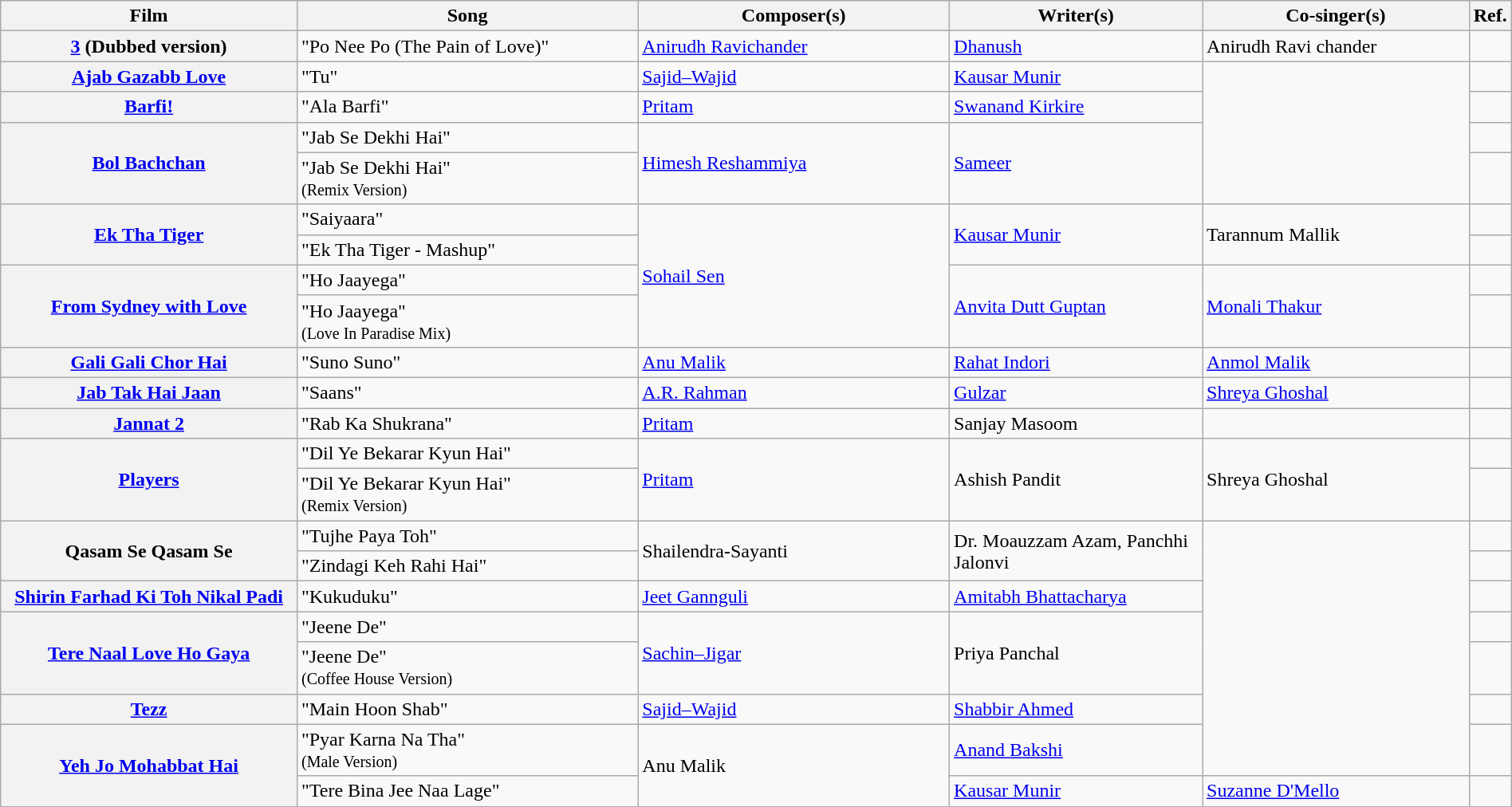<table class="wikitable plainrowheaders" width="100%" "textcolor:#000;">
<tr>
<th scope="col" width=20%><strong>Film</strong></th>
<th scope="col" width=23%><strong>Song</strong></th>
<th scope="col" width=21%><strong>Composer(s)</strong></th>
<th scope="col" width=17%><strong>Writer(s)</strong></th>
<th scope="col" width=18%><strong>Co-singer(s)</strong></th>
<th scope="col" width=1%><strong>Ref.</strong></th>
</tr>
<tr>
<th scope="row"><strong><a href='#'>3</a></strong> (Dubbed version)</th>
<td>"Po Nee Po (The Pain of Love)"</td>
<td><a href='#'>Anirudh Ravichander</a></td>
<td><a href='#'>Dhanush</a></td>
<td>Anirudh Ravi chander</td>
<td></td>
</tr>
<tr>
<th scope="row"><strong><a href='#'>Ajab Gazabb Love</a></strong></th>
<td>"Tu"</td>
<td><a href='#'>Sajid–Wajid</a></td>
<td><a href='#'>Kausar Munir</a></td>
<td rowspan="4"></td>
<td></td>
</tr>
<tr>
<th scope="row"><strong><a href='#'>Barfi!</a></strong></th>
<td>"Ala Barfi"</td>
<td><a href='#'>Pritam</a></td>
<td><a href='#'>Swanand Kirkire</a></td>
<td></td>
</tr>
<tr>
<th scope="row" rowspan="2"><strong><a href='#'>Bol Bachchan</a></strong></th>
<td>"Jab Se Dekhi Hai"</td>
<td rowspan="2"><a href='#'>Himesh Reshammiya</a></td>
<td rowspan="2"><a href='#'>Sameer</a></td>
<td></td>
</tr>
<tr>
<td>"Jab Se Dekhi Hai"<br><small>(Remix Version)</small></td>
<td></td>
</tr>
<tr>
<th rowspan="2"><strong><a href='#'>Ek Tha Tiger</a></strong></th>
<td>"Saiyaara"</td>
<td rowspan="4"><a href='#'>Sohail Sen</a></td>
<td rowspan="2"><a href='#'>Kausar Munir</a></td>
<td rowspan="2">Tarannum Mallik</td>
<td></td>
</tr>
<tr>
<td>"Ek Tha Tiger - Mashup"</td>
<td></td>
</tr>
<tr>
<th scope="row" rowspan="2"><strong><a href='#'>From Sydney with Love</a></strong></th>
<td>"Ho Jaayega"</td>
<td rowspan="2"><a href='#'>Anvita Dutt Guptan</a></td>
<td rowspan="2"><a href='#'>Monali Thakur</a></td>
<td></td>
</tr>
<tr>
<td>"Ho Jaayega"<br><small>(Love In Paradise Mix)</small></td>
<td></td>
</tr>
<tr>
<th scope="row"><strong><a href='#'>Gali Gali Chor Hai</a></strong></th>
<td>"Suno Suno"</td>
<td><a href='#'>Anu Malik</a></td>
<td><a href='#'>Rahat Indori</a></td>
<td><a href='#'>Anmol Malik</a></td>
<td></td>
</tr>
<tr>
<th scope="row"><strong><a href='#'>Jab Tak Hai Jaan</a></strong></th>
<td>"Saans"</td>
<td><a href='#'>A.R. Rahman</a></td>
<td><a href='#'>Gulzar</a></td>
<td><a href='#'>Shreya Ghoshal</a></td>
<td></td>
</tr>
<tr>
<th scope="row"><strong><a href='#'>Jannat 2</a></strong></th>
<td>"Rab Ka Shukrana"</td>
<td><a href='#'>Pritam</a></td>
<td>Sanjay Masoom</td>
<td></td>
<td></td>
</tr>
<tr>
<th scope="row" rowspan="2"><strong><a href='#'>Players</a></strong></th>
<td>"Dil Ye Bekarar Kyun Hai"</td>
<td rowspan="2"><a href='#'>Pritam</a></td>
<td rowspan="2">Ashish Pandit</td>
<td rowspan="2">Shreya Ghoshal</td>
<td></td>
</tr>
<tr>
<td>"Dil Ye Bekarar Kyun Hai"<br><small>(Remix Version)</small></td>
<td></td>
</tr>
<tr>
<th scope="row" rowspan="2"><strong>Qasam Se Qasam Se</strong></th>
<td>"Tujhe Paya Toh"</td>
<td rowspan="2">Shailendra-Sayanti</td>
<td rowspan="2">Dr. Moauzzam Azam, Panchhi Jalonvi</td>
<td rowspan="7"></td>
<td></td>
</tr>
<tr>
<td>"Zindagi Keh Rahi Hai"</td>
<td></td>
</tr>
<tr>
<th scope="row"><strong><a href='#'>Shirin Farhad Ki Toh Nikal Padi</a></strong></th>
<td>"Kukuduku"</td>
<td><a href='#'>Jeet Gannguli</a></td>
<td><a href='#'>Amitabh Bhattacharya</a></td>
<td></td>
</tr>
<tr>
<th scope="row" rowspan="2"><strong><a href='#'>Tere Naal Love Ho Gaya</a></strong></th>
<td>"Jeene De"</td>
<td rowspan="2"><a href='#'>Sachin–Jigar</a></td>
<td rowspan="2">Priya Panchal</td>
<td></td>
</tr>
<tr>
<td>"Jeene De"<br><small>(Coffee House Version)</small></td>
<td></td>
</tr>
<tr>
<th scope="row"><strong><a href='#'>Tezz</a></strong></th>
<td>"Main Hoon Shab"</td>
<td><a href='#'>Sajid–Wajid</a></td>
<td><a href='#'>Shabbir Ahmed</a></td>
<td></td>
</tr>
<tr>
<th scope="row" rowspan="2"><strong><a href='#'>Yeh Jo Mohabbat Hai</a></strong></th>
<td>"Pyar Karna Na Tha"<br><small>(Male Version)</small></td>
<td rowspan="2">Anu Malik</td>
<td><a href='#'>Anand Bakshi</a></td>
<td></td>
</tr>
<tr>
<td>"Tere Bina Jee Naa Lage"</td>
<td><a href='#'>Kausar Munir</a></td>
<td><a href='#'>Suzanne D'Mello</a></td>
<td></td>
</tr>
<tr>
</tr>
</table>
